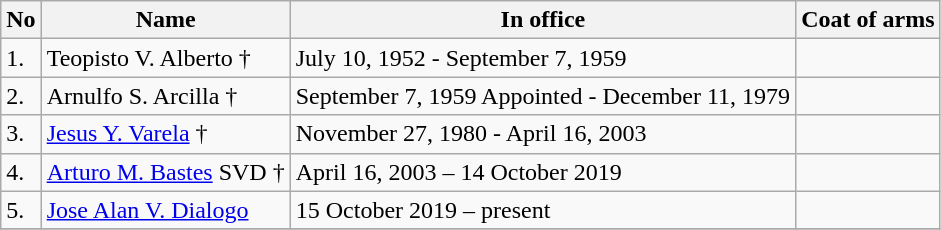<table class="wikitable">
<tr>
<th>No</th>
<th>Name</th>
<th>In office</th>
<th>Coat of arms</th>
</tr>
<tr>
<td>1.</td>
<td>Teopisto V. Alberto †</td>
<td>July 10, 1952 - September 7, 1959</td>
<td></td>
</tr>
<tr>
<td>2.</td>
<td>Arnulfo S. Arcilla †</td>
<td>September 7, 1959 Appointed - December 11, 1979</td>
<td></td>
</tr>
<tr>
<td>3.</td>
<td><a href='#'>Jesus Y. Varela</a> †</td>
<td>November 27, 1980 - April 16, 2003</td>
<td></td>
</tr>
<tr>
<td>4.</td>
<td><a href='#'>Arturo M. Bastes</a> SVD †</td>
<td>April 16, 2003 – 14 October 2019</td>
<td></td>
</tr>
<tr>
<td>5.</td>
<td><a href='#'>Jose Alan V. Dialogo</a></td>
<td>15 October 2019 – present</td>
<td></td>
</tr>
<tr>
</tr>
</table>
